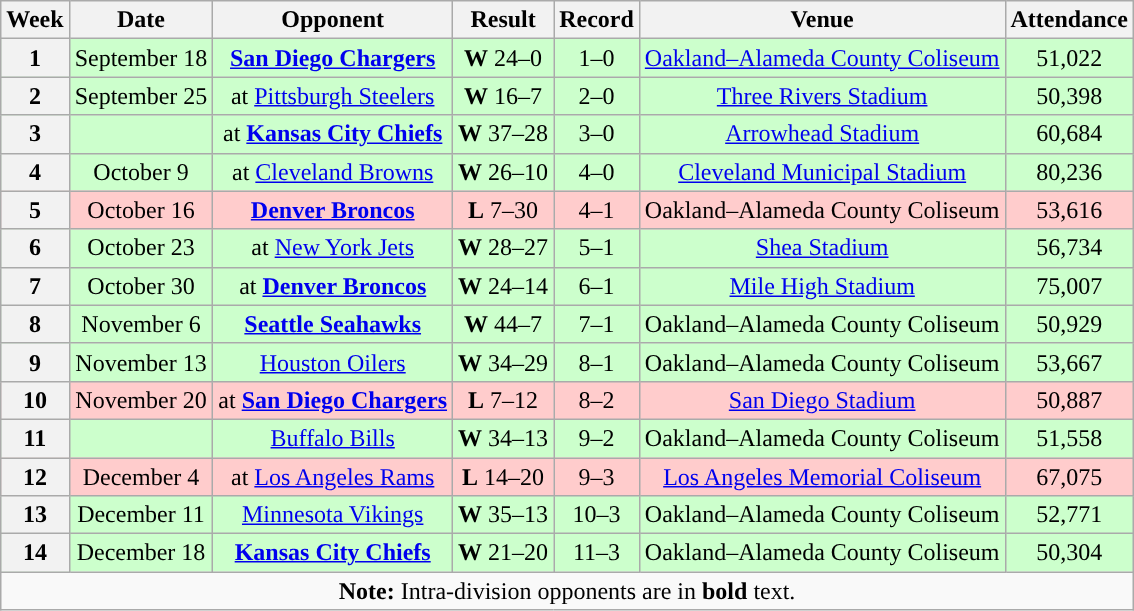<table class="wikitable" style="text-align:center">
<tr>
<th>Week</th>
<th>Date</th>
<th>Opponent</th>
<th>Result</th>
<th>Record</th>
<th>Venue</th>
<th>Attendance</th>
</tr>
<tr style="background:#cfc">
<th>1</th>
<td>September 18</td>
<td><strong><a href='#'>San Diego Chargers</a></strong></td>
<td><strong>W</strong> 24–0</td>
<td>1–0</td>
<td><a href='#'>Oakland–Alameda County Coliseum</a></td>
<td>51,022</td>
</tr>
<tr style="background:#cfc">
<th>2</th>
<td>September 25</td>
<td>at <a href='#'>Pittsburgh Steelers</a></td>
<td><strong>W</strong> 16–7</td>
<td>2–0</td>
<td><a href='#'>Three Rivers Stadium</a></td>
<td>50,398</td>
</tr>
<tr style="background:#cfc">
<th>3</th>
<td></td>
<td>at <strong><a href='#'>Kansas City Chiefs</a></strong></td>
<td><strong>W</strong> 37–28</td>
<td>3–0</td>
<td><a href='#'>Arrowhead Stadium</a></td>
<td>60,684</td>
</tr>
<tr style="background:#cfc">
<th>4</th>
<td>October 9</td>
<td>at <a href='#'>Cleveland Browns</a></td>
<td><strong>W</strong> 26–10</td>
<td>4–0</td>
<td><a href='#'>Cleveland Municipal Stadium</a></td>
<td>80,236</td>
</tr>
<tr style="background:#fcc">
<th>5</th>
<td>October 16</td>
<td><strong><a href='#'>Denver Broncos</a></strong></td>
<td><strong>L</strong> 7–30</td>
<td>4–1</td>
<td>Oakland–Alameda County Coliseum</td>
<td>53,616</td>
</tr>
<tr style="background:#cfc">
<th>6</th>
<td>October 23</td>
<td>at <a href='#'>New York Jets</a></td>
<td><strong>W</strong> 28–27</td>
<td>5–1</td>
<td><a href='#'>Shea Stadium</a></td>
<td>56,734</td>
</tr>
<tr style="background:#cfc">
<th>7</th>
<td>October 30</td>
<td>at <strong><a href='#'>Denver Broncos</a></strong></td>
<td><strong>W</strong> 24–14</td>
<td>6–1</td>
<td><a href='#'>Mile High Stadium</a></td>
<td>75,007</td>
</tr>
<tr style="background:#cfc">
<th>8</th>
<td>November 6</td>
<td><strong><a href='#'>Seattle Seahawks</a></strong></td>
<td><strong>W</strong> 44–7</td>
<td>7–1</td>
<td>Oakland–Alameda County Coliseum</td>
<td>50,929</td>
</tr>
<tr style="background:#cfc">
<th>9</th>
<td>November 13</td>
<td><a href='#'>Houston Oilers</a></td>
<td><strong>W</strong> 34–29</td>
<td>8–1</td>
<td>Oakland–Alameda County Coliseum</td>
<td>53,667</td>
</tr>
<tr style="background:#fcc">
<th>10</th>
<td>November 20</td>
<td>at <strong><a href='#'>San Diego Chargers</a></strong></td>
<td><strong>L</strong> 7–12</td>
<td>8–2</td>
<td><a href='#'>San Diego Stadium</a></td>
<td>50,887</td>
</tr>
<tr style="background:#cfc">
<th>11</th>
<td></td>
<td><a href='#'>Buffalo Bills</a></td>
<td><strong>W</strong> 34–13</td>
<td>9–2</td>
<td>Oakland–Alameda County Coliseum</td>
<td>51,558</td>
</tr>
<tr style="background:#fcc">
<th>12</th>
<td>December 4</td>
<td>at <a href='#'>Los Angeles Rams</a></td>
<td><strong>L</strong> 14–20</td>
<td>9–3</td>
<td><a href='#'>Los Angeles Memorial Coliseum</a></td>
<td>67,075</td>
</tr>
<tr style="background:#cfc">
<th>13</th>
<td>December 11</td>
<td><a href='#'>Minnesota Vikings</a></td>
<td><strong>W</strong> 35–13</td>
<td>10–3</td>
<td>Oakland–Alameda County Coliseum</td>
<td>52,771</td>
</tr>
<tr style="background:#cfc">
<th>14</th>
<td>December 18</td>
<td><strong><a href='#'>Kansas City Chiefs</a></strong></td>
<td><strong>W</strong> 21–20</td>
<td>11–3</td>
<td>Oakland–Alameda County Coliseum</td>
<td>50,304</td>
</tr>
<tr>
<td colspan="8"><strong>Note:</strong> Intra-division opponents are in <strong>bold</strong> text.</td>
</tr>
</table>
